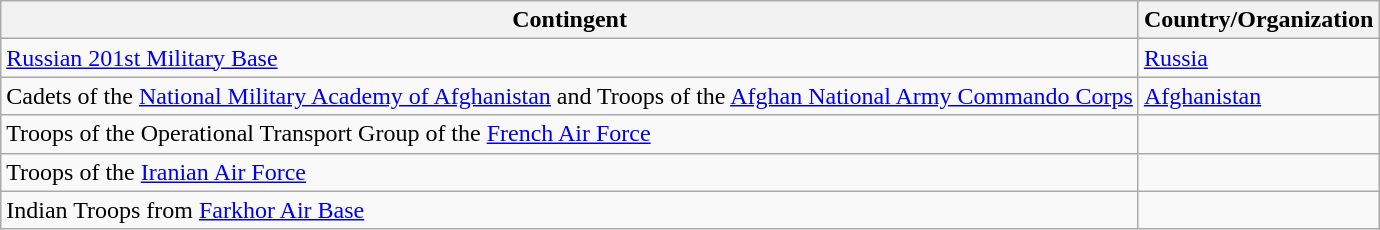<table class="wikitable sortable">
<tr>
<th>Contingent</th>
<th>Country/Organization</th>
</tr>
<tr>
<td><a href='#'>Russian 201st Military Base</a></td>
<td> <a href='#'>Russia</a></td>
</tr>
<tr>
<td>Cadets of the <a href='#'>National Military Academy of Afghanistan</a> and Troops of the <a href='#'>Afghan National Army Commando Corps</a></td>
<td> <a href='#'>Afghanistan</a></td>
</tr>
<tr>
<td>Troops of the Operational Transport Group of the <a href='#'>French Air Force</a></td>
<td></td>
</tr>
<tr>
<td>Troops of the <a href='#'>Iranian Air Force</a></td>
<td></td>
</tr>
<tr>
<td>Indian Troops from <a href='#'>Farkhor Air Base</a></td>
<td></td>
</tr>
</table>
